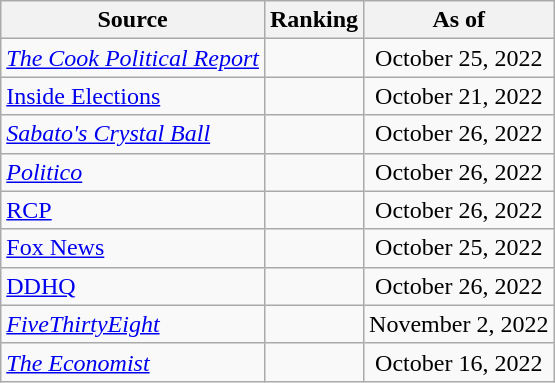<table class="wikitable" style="text-align:center">
<tr>
<th>Source</th>
<th>Ranking</th>
<th>As of</th>
</tr>
<tr>
<td align=left><em><a href='#'>The Cook Political Report</a></em></td>
<td></td>
<td>October 25, 2022</td>
</tr>
<tr>
<td align=left><a href='#'>Inside Elections</a></td>
<td></td>
<td>October 21, 2022</td>
</tr>
<tr>
<td align=left><em><a href='#'>Sabato's Crystal Ball</a></em></td>
<td></td>
<td>October 26, 2022</td>
</tr>
<tr>
<td align="left"><em><a href='#'>Politico</a></em></td>
<td></td>
<td>October 26, 2022</td>
</tr>
<tr>
<td align="left"><a href='#'>RCP</a></td>
<td></td>
<td>October 26, 2022</td>
</tr>
<tr>
<td align=left><a href='#'>Fox News</a></td>
<td></td>
<td>October 25, 2022</td>
</tr>
<tr>
<td align="left"><a href='#'>DDHQ</a></td>
<td></td>
<td>October 26, 2022</td>
</tr>
<tr>
<td align="left"><em><a href='#'>FiveThirtyEight</a></em></td>
<td></td>
<td>November 2, 2022</td>
</tr>
<tr>
<td align="left"><em><a href='#'>The Economist</a></em></td>
<td></td>
<td>October 16, 2022</td>
</tr>
</table>
